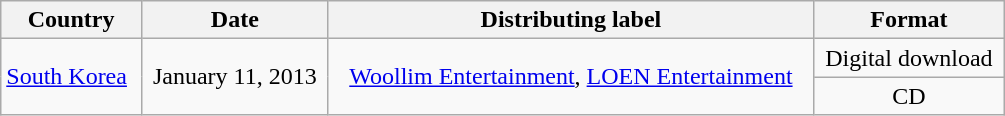<table class="wikitable" style="width:670px;">
<tr>
<th>Country</th>
<th>Date</th>
<th>Distributing label</th>
<th>Format</th>
</tr>
<tr>
<td rowspan="2"><a href='#'>South Korea</a></td>
<td rowspan="2" style="text-align:center;">January 11, 2013</td>
<td rowspan="2" style="text-align:center;"><a href='#'>Woollim Entertainment</a>, <a href='#'>LOEN Entertainment</a></td>
<td style="text-align:center;">Digital download</td>
</tr>
<tr>
<td style="text-align:center;">CD</td>
</tr>
</table>
